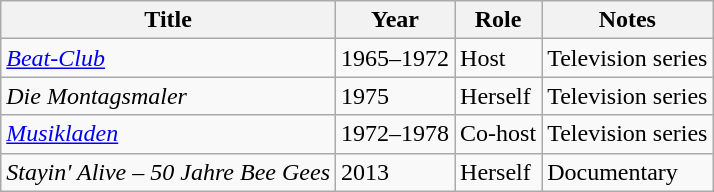<table class="wikitable">
<tr>
<th>Title</th>
<th>Year</th>
<th>Role</th>
<th>Notes</th>
</tr>
<tr>
<td><em><a href='#'>Beat-Club</a></em></td>
<td>1965–1972</td>
<td>Host</td>
<td>Television series</td>
</tr>
<tr>
<td><em>Die Montagsmaler</em></td>
<td>1975</td>
<td>Herself</td>
<td>Television series</td>
</tr>
<tr>
<td><em><a href='#'>Musikladen</a></em></td>
<td>1972–1978</td>
<td>Co-host</td>
<td>Television series</td>
</tr>
<tr>
<td><em>Stayin' Alive – 50 Jahre Bee Gees</em></td>
<td>2013</td>
<td>Herself</td>
<td>Documentary</td>
</tr>
</table>
